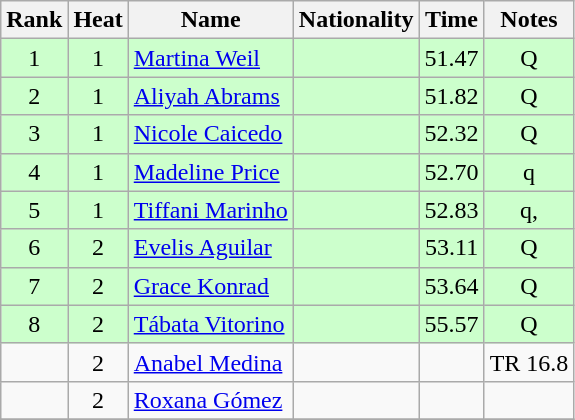<table class="wikitable sortable" style="text-align:center">
<tr>
<th>Rank</th>
<th>Heat</th>
<th>Name</th>
<th>Nationality</th>
<th>Time</th>
<th>Notes</th>
</tr>
<tr bgcolor=ccffcc>
<td>1</td>
<td>1</td>
<td align=left><a href='#'>Martina Weil</a></td>
<td align=left></td>
<td>51.47</td>
<td>Q</td>
</tr>
<tr bgcolor=ccffcc>
<td>2</td>
<td>1</td>
<td align=left><a href='#'>Aliyah Abrams</a></td>
<td align=left></td>
<td>51.82</td>
<td>Q</td>
</tr>
<tr bgcolor=ccffcc>
<td>3</td>
<td>1</td>
<td align=left><a href='#'>Nicole Caicedo</a></td>
<td align=left></td>
<td>52.32</td>
<td>Q</td>
</tr>
<tr bgcolor=ccffcc>
<td>4</td>
<td>1</td>
<td align=left><a href='#'>Madeline Price</a></td>
<td align=left></td>
<td>52.70</td>
<td>q</td>
</tr>
<tr bgcolor=ccffcc>
<td>5</td>
<td>1</td>
<td align=left><a href='#'>Tiffani Marinho</a></td>
<td align=left></td>
<td>52.83</td>
<td>q, <strong></strong></td>
</tr>
<tr bgcolor=ccffcc>
<td>6</td>
<td>2</td>
<td align=left><a href='#'>Evelis Aguilar</a></td>
<td align=left></td>
<td>53.11</td>
<td>Q</td>
</tr>
<tr bgcolor=ccffcc>
<td>7</td>
<td>2</td>
<td align=left><a href='#'>Grace Konrad</a></td>
<td align=left></td>
<td>53.64</td>
<td>Q</td>
</tr>
<tr bgcolor=ccffcc>
<td>8</td>
<td>2</td>
<td align=left><a href='#'>Tábata Vitorino</a></td>
<td align=left></td>
<td>55.57</td>
<td>Q</td>
</tr>
<tr>
<td></td>
<td>2</td>
<td align=left><a href='#'>Anabel Medina</a></td>
<td align=left></td>
<td></td>
<td>TR 16.8</td>
</tr>
<tr>
<td></td>
<td>2</td>
<td align=left><a href='#'>Roxana Gómez</a></td>
<td align=left></td>
<td></td>
<td></td>
</tr>
<tr>
</tr>
</table>
